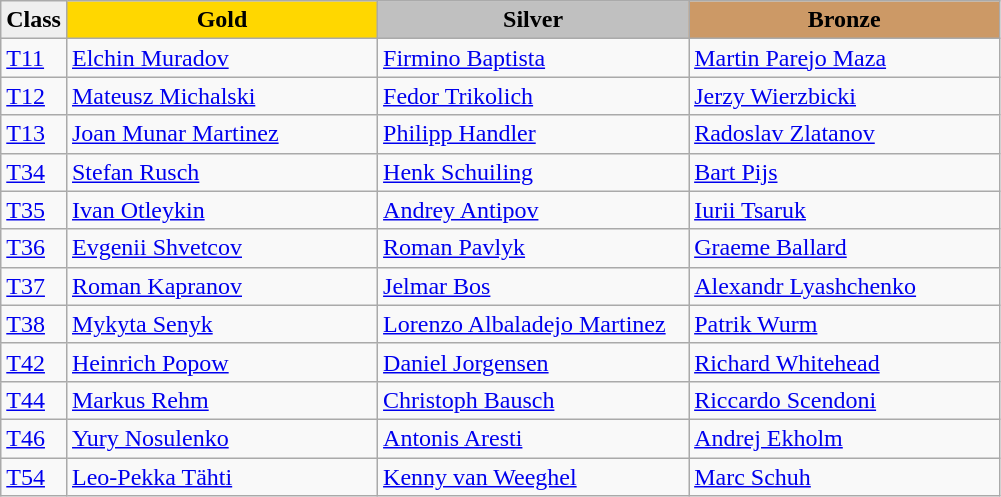<table class="wikitable" style="text-align:left">
<tr align="center">
<td bgcolor=efefef><strong>Class</strong></td>
<td width=200 bgcolor=gold><strong>Gold</strong></td>
<td width=200 bgcolor=silver><strong>Silver</strong></td>
<td width=200 bgcolor=CC9966><strong>Bronze</strong></td>
</tr>
<tr>
<td><a href='#'>T11</a></td>
<td><a href='#'>Elchin Muradov</a><br></td>
<td><a href='#'>Firmino Baptista</a><br></td>
<td><a href='#'>Martin Parejo Maza</a><br></td>
</tr>
<tr>
<td><a href='#'>T12</a></td>
<td><a href='#'>Mateusz Michalski</a><br></td>
<td><a href='#'>Fedor Trikolich</a><br></td>
<td><a href='#'>Jerzy Wierzbicki</a><br></td>
</tr>
<tr>
<td><a href='#'>T13</a></td>
<td><a href='#'>Joan Munar Martinez</a><br></td>
<td><a href='#'>Philipp Handler</a><br></td>
<td><a href='#'>Radoslav Zlatanov</a><br></td>
</tr>
<tr>
<td><a href='#'>T34</a></td>
<td><a href='#'>Stefan Rusch</a><br></td>
<td><a href='#'>Henk Schuiling</a><br></td>
<td><a href='#'>Bart Pijs</a><br></td>
</tr>
<tr>
<td><a href='#'>T35</a></td>
<td><a href='#'>Ivan Otleykin</a><br></td>
<td><a href='#'>Andrey Antipov</a><br></td>
<td><a href='#'>Iurii Tsaruk</a><br></td>
</tr>
<tr>
<td><a href='#'>T36</a></td>
<td><a href='#'>Evgenii Shvetcov</a><br></td>
<td><a href='#'>Roman Pavlyk</a><br></td>
<td><a href='#'>Graeme Ballard</a><br></td>
</tr>
<tr>
<td><a href='#'>T37</a></td>
<td><a href='#'>Roman Kapranov</a><br></td>
<td><a href='#'>Jelmar Bos</a><br></td>
<td><a href='#'>Alexandr Lyashchenko</a><br></td>
</tr>
<tr>
<td><a href='#'>T38</a></td>
<td><a href='#'>Mykyta Senyk</a><br></td>
<td><a href='#'>Lorenzo Albaladejo Martinez</a><br></td>
<td><a href='#'>Patrik Wurm</a><br></td>
</tr>
<tr>
<td><a href='#'>T42</a></td>
<td><a href='#'>Heinrich Popow</a><br></td>
<td><a href='#'>Daniel Jorgensen</a><br></td>
<td><a href='#'>Richard Whitehead</a><br></td>
</tr>
<tr>
<td><a href='#'>T44</a></td>
<td><a href='#'>Markus Rehm</a><br></td>
<td><a href='#'>Christoph Bausch</a><br></td>
<td><a href='#'>Riccardo Scendoni</a><br></td>
</tr>
<tr>
<td><a href='#'>T46</a></td>
<td><a href='#'>Yury Nosulenko</a><br></td>
<td><a href='#'>Antonis Aresti</a><br></td>
<td><a href='#'>Andrej Ekholm</a><br></td>
</tr>
<tr>
<td><a href='#'>T54</a></td>
<td><a href='#'>Leo-Pekka Tähti</a><br></td>
<td><a href='#'>Kenny van Weeghel</a><br></td>
<td><a href='#'>Marc Schuh</a><br></td>
</tr>
</table>
